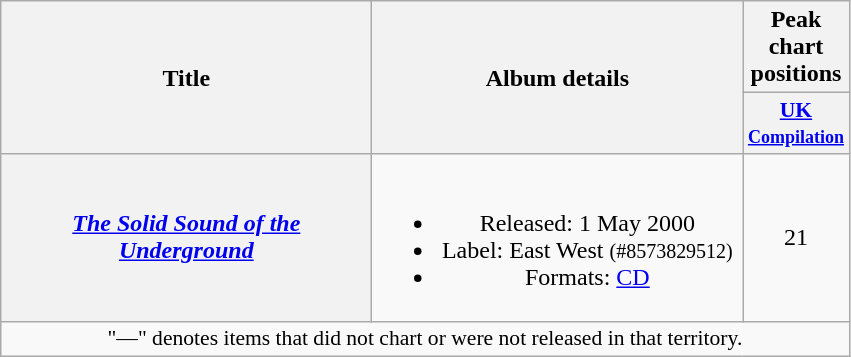<table class="wikitable plainrowheaders" style="text-align:center;">
<tr>
<th scope="col" rowspan="2" style="width:15em;">Title</th>
<th scope="col" rowspan="2" style="width:15em;">Album details</th>
<th scope="col" colspan="1">Peak chart positions</th>
</tr>
<tr>
<th style="width:2em;font-size:90%;"><a href='#'>UK<br><small>Compilation</small></a><br></th>
</tr>
<tr>
<th scope="row"><em><a href='#'>The Solid Sound of the Underground</a></em></th>
<td><br><ul><li>Released: 1 May 2000</li><li>Label: East West <small>(#8573829512)</small></li><li>Formats: <a href='#'>CD</a></li></ul></td>
<td>21</td>
</tr>
<tr>
<td align="center" colspan="15" style="font-size:90%">"—" denotes items that did not chart or were not released in that territory.</td>
</tr>
</table>
